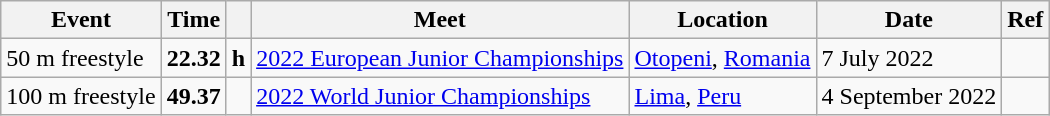<table class="wikitable">
<tr>
<th>Event</th>
<th>Time</th>
<th></th>
<th>Meet</th>
<th>Location</th>
<th>Date</th>
<th>Ref</th>
</tr>
<tr>
<td>50 m freestyle</td>
<td style="text-align:center;"><strong>22.32</strong></td>
<td><strong>h</strong></td>
<td><a href='#'>2022 European Junior Championships</a></td>
<td><a href='#'>Otopeni</a>, <a href='#'>Romania</a></td>
<td>7 July 2022</td>
<td style="text-align:center;"></td>
</tr>
<tr>
<td>100 m freestyle</td>
<td style="text-align:center;"><strong>49.37</strong></td>
<td></td>
<td><a href='#'>2022 World Junior Championships</a></td>
<td><a href='#'>Lima</a>, <a href='#'>Peru</a></td>
<td>4 September 2022</td>
<td style="text-align:center;"></td>
</tr>
</table>
